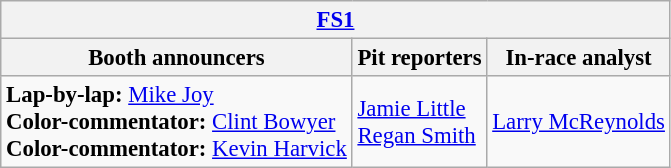<table class="wikitable" style="font-size: 95%;">
<tr>
<th colspan="3"><a href='#'>FS1</a></th>
</tr>
<tr>
<th>Booth announcers</th>
<th>Pit reporters</th>
<th>In-race analyst</th>
</tr>
<tr>
<td><strong>Lap-by-lap:</strong> <a href='#'>Mike Joy</a><br><strong>Color-commentator:</strong> <a href='#'>Clint Bowyer</a><br><strong>Color-commentator:</strong> <a href='#'>Kevin Harvick</a></td>
<td><a href='#'>Jamie Little</a><br><a href='#'>Regan Smith</a></td>
<td><a href='#'>Larry McReynolds</a></td>
</tr>
</table>
